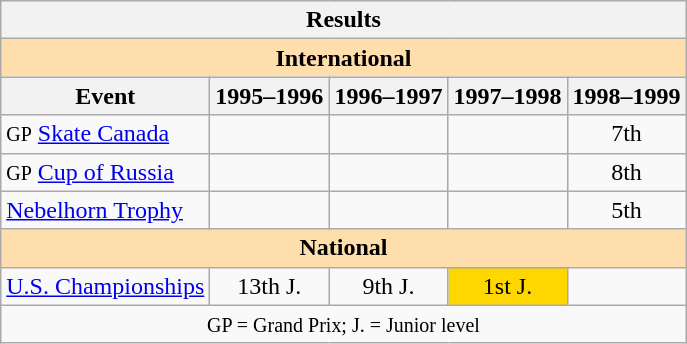<table class="wikitable" style="text-align:center">
<tr>
<th colspan=5 align=center><strong>Results</strong></th>
</tr>
<tr>
<th style="background-color: #ffdead; " colspan=5 align=center><strong>International</strong></th>
</tr>
<tr>
<th>Event</th>
<th>1995–1996</th>
<th>1996–1997</th>
<th>1997–1998</th>
<th>1998–1999</th>
</tr>
<tr>
<td align=left><small>GP</small> <a href='#'>Skate Canada</a></td>
<td></td>
<td></td>
<td></td>
<td>7th</td>
</tr>
<tr>
<td align=left><small>GP</small> <a href='#'>Cup of Russia</a></td>
<td></td>
<td></td>
<td></td>
<td>8th</td>
</tr>
<tr>
<td align=left><a href='#'>Nebelhorn Trophy</a></td>
<td></td>
<td></td>
<td></td>
<td>5th</td>
</tr>
<tr>
<th style="background-color: #ffdead; " colspan=5 align=center><strong>National</strong></th>
</tr>
<tr>
<td align=left><a href='#'>U.S. Championships</a></td>
<td>13th J.</td>
<td>9th J.</td>
<td bgcolor=gold>1st J.</td>
<td></td>
</tr>
<tr>
<td colspan=5 align=center><small> GP = Grand Prix; J. = Junior level </small></td>
</tr>
</table>
